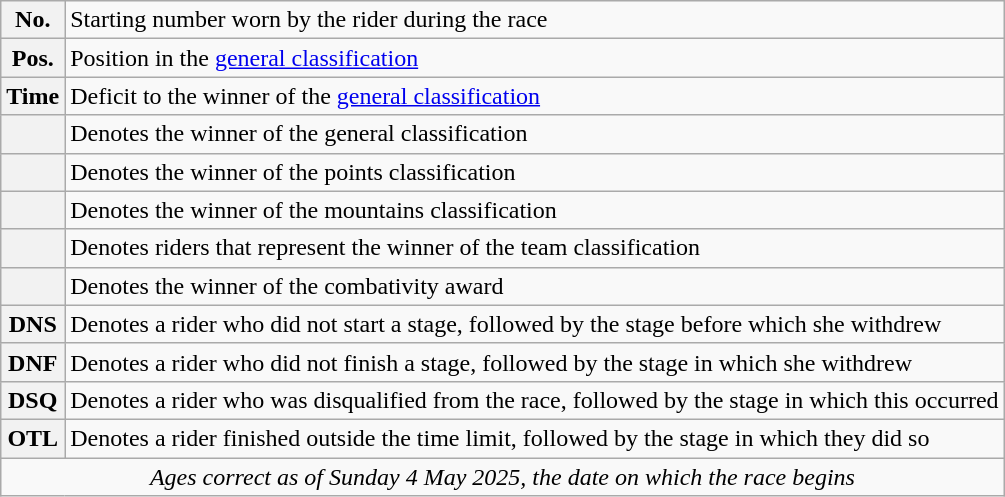<table class="wikitable">
<tr>
<th scope="row" style="text-align:center;">No.</th>
<td>Starting number worn by the rider during the race</td>
</tr>
<tr>
<th scope="row" style="text-align:center;">Pos.</th>
<td>Position in the <a href='#'>general classification</a></td>
</tr>
<tr>
<th scope="row" style="text-align:center;">Time</th>
<td>Deficit to the winner of the <a href='#'>general classification</a></td>
</tr>
<tr>
<th scope="row" style="text-align:center;"></th>
<td>Denotes the winner of the general classification</td>
</tr>
<tr>
<th scope="row" style="text-align:center;"></th>
<td>Denotes the winner of the points classification</td>
</tr>
<tr>
<th scope="row" style="text-align:center;"></th>
<td>Denotes the winner of the mountains classification</td>
</tr>
<tr>
<th scope="row" style="text-align:center;"></th>
<td>Denotes riders that represent the winner of the team classification</td>
</tr>
<tr>
<th scope="row" style="text-align:center;"></th>
<td>Denotes the winner of the combativity award</td>
</tr>
<tr>
<th scope="row" style="text-align:center;">DNS</th>
<td>Denotes a rider who did not start a stage, followed by the stage before which she withdrew</td>
</tr>
<tr>
<th scope="row" style="text-align:center;">DNF</th>
<td>Denotes a rider who did not finish a stage, followed by the stage in which she withdrew</td>
</tr>
<tr>
<th scope="row" style="text-align:center;">DSQ</th>
<td>Denotes a rider who was disqualified from the race, followed by the stage in which this occurred</td>
</tr>
<tr>
<th scope="row" style="text-align:center;">OTL</th>
<td>Denotes a rider finished outside the time limit, followed by the stage in which they did so</td>
</tr>
<tr>
<td style="text-align:center;" colspan="2"><em>Ages correct as of Sunday 4 May 2025, the date on which the race begins</em></td>
</tr>
</table>
